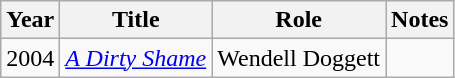<table class="wikitable sortable">
<tr>
<th>Year</th>
<th>Title</th>
<th>Role</th>
<th>Notes</th>
</tr>
<tr>
<td>2004</td>
<td><em><a href='#'>A Dirty Shame</a></em></td>
<td>Wendell Doggett</td>
<td></td>
</tr>
</table>
